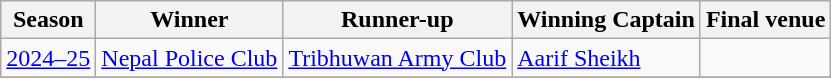<table class="wikitable sortable">
<tr>
<th>Season</th>
<th>Winner</th>
<th>Runner-up</th>
<th>Winning Captain</th>
<th>Final venue</th>
</tr>
<tr>
<td><a href='#'>2024–25</a></td>
<td><a href='#'>Nepal Police Club</a></td>
<td><a href='#'>Tribhuwan Army Club</a></td>
<td><a href='#'>Aarif Sheikh</a></td>
<td></td>
</tr>
<tr>
</tr>
</table>
